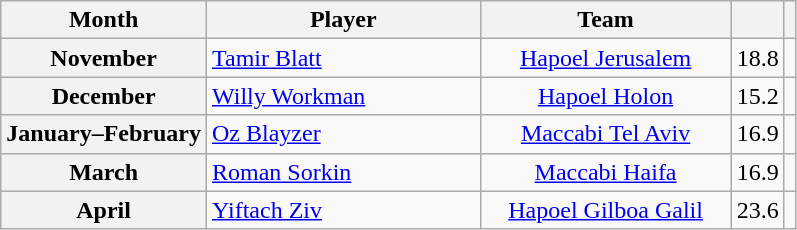<table class="wikitable" style="text-align: center;">
<tr>
<th>Month</th>
<th style="width:175px;">Player</th>
<th style="width:160px;">Team</th>
<th><a href='#'></a></th>
<th></th>
</tr>
<tr>
<th>November</th>
<td align=left> <a href='#'>Tamir Blatt</a></td>
<td><a href='#'>Hapoel Jerusalem</a></td>
<td>18.8</td>
<td></td>
</tr>
<tr>
<th>December</th>
<td align=left>  <a href='#'>Willy Workman</a></td>
<td><a href='#'>Hapoel Holon</a></td>
<td>15.2</td>
<td></td>
</tr>
<tr>
<th>January–February</th>
<td align=left> <a href='#'>Oz Blayzer</a></td>
<td><a href='#'>Maccabi Tel Aviv</a></td>
<td>16.9</td>
<td></td>
</tr>
<tr>
<th>March</th>
<td align=left> <a href='#'>Roman Sorkin</a></td>
<td><a href='#'>Maccabi Haifa</a></td>
<td>16.9</td>
<td></td>
</tr>
<tr>
<th>April</th>
<td align=left> <a href='#'>Yiftach Ziv</a></td>
<td><a href='#'>Hapoel Gilboa Galil</a></td>
<td>23.6</td>
<td></td>
</tr>
</table>
